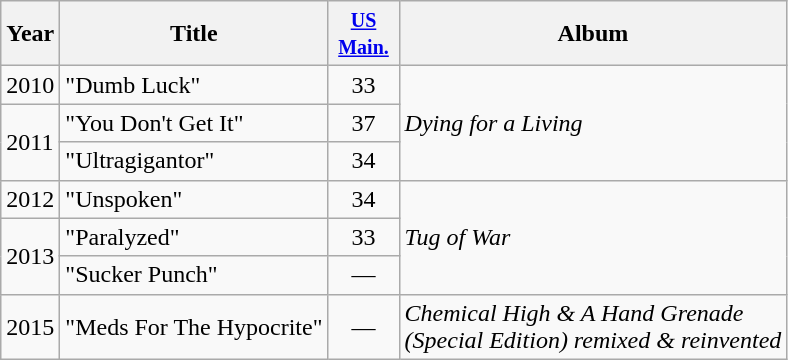<table class="wikitable">
<tr>
<th>Year</th>
<th>Title</th>
<th style="width:40px;"><small><a href='#'>US<br>Main.</a></small></th>
<th>Album</th>
</tr>
<tr>
<td rowspan="1">2010</td>
<td>"Dumb Luck"</td>
<td style="text-align:center;">33</td>
<td rowspan="3"><em>Dying for a Living</em></td>
</tr>
<tr>
<td rowspan="2">2011</td>
<td>"You Don't Get It"</td>
<td style="text-align:center;">37</td>
</tr>
<tr>
<td>"Ultragigantor"</td>
<td style="text-align:center;">34</td>
</tr>
<tr>
<td rowspan="1">2012</td>
<td>"Unspoken"</td>
<td style="text-align:center;">34</td>
<td rowspan="3"><em>Tug of War</em></td>
</tr>
<tr>
<td rowspan="2">2013</td>
<td>"Paralyzed"</td>
<td style="text-align:center;">33</td>
</tr>
<tr>
<td>"Sucker Punch"</td>
<td style="text-align:center;">—</td>
</tr>
<tr>
<td rowspan="1">2015</td>
<td>"Meds For The Hypocrite"</td>
<td style="text-align:center;">—</td>
<td rowspan="1"><em>Chemical High & A Hand Grenade<br> (Special Edition) remixed & reinvented</em></td>
</tr>
</table>
